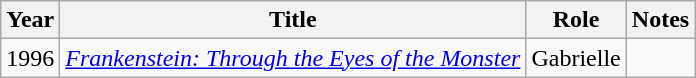<table class="wikitable">
<tr>
<th>Year</th>
<th>Title</th>
<th>Role</th>
<th>Notes</th>
</tr>
<tr>
<td>1996</td>
<td><em><a href='#'>Frankenstein: Through the Eyes of the Monster</a></em></td>
<td>Gabrielle</td>
<td></td>
</tr>
</table>
